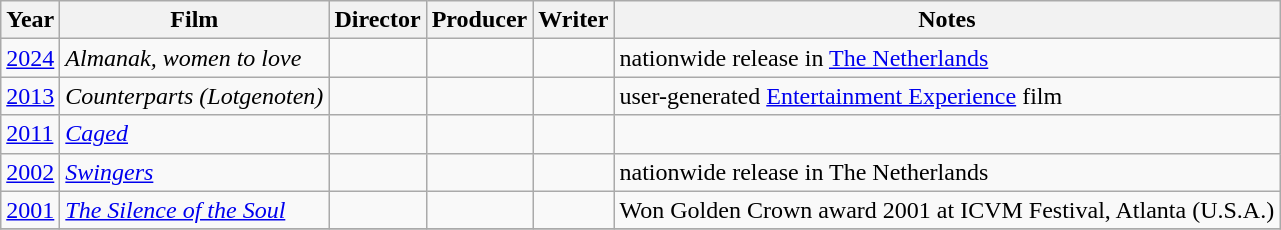<table class="wikitable">
<tr>
<th>Year</th>
<th>Film</th>
<th>Director</th>
<th>Producer</th>
<th>Writer</th>
<th>Notes</th>
</tr>
<tr>
<td><a href='#'>2024</a></td>
<td><em>Almanak, women to love</em></td>
<td></td>
<td></td>
<td></td>
<td>nationwide release in <a href='#'>The Netherlands</a></td>
</tr>
<tr>
<td><a href='#'>2013</a></td>
<td><em>Counterparts (Lotgenoten)</em></td>
<td></td>
<td></td>
<td></td>
<td>user-generated <a href='#'>Entertainment Experience</a> film</td>
</tr>
<tr>
<td><a href='#'>2011</a></td>
<td><em><a href='#'>Caged</a></em></td>
<td></td>
<td></td>
<td></td>
<td></td>
</tr>
<tr>
<td><a href='#'>2002</a></td>
<td><em><a href='#'>Swingers</a></em></td>
<td></td>
<td></td>
<td></td>
<td>nationwide release in The Netherlands</td>
</tr>
<tr>
<td><a href='#'>2001</a></td>
<td><em><a href='#'>The Silence of the Soul</a></em></td>
<td></td>
<td></td>
<td></td>
<td>Won Golden Crown award 2001 at ICVM Festival, Atlanta (U.S.A.)</td>
</tr>
<tr>
</tr>
</table>
